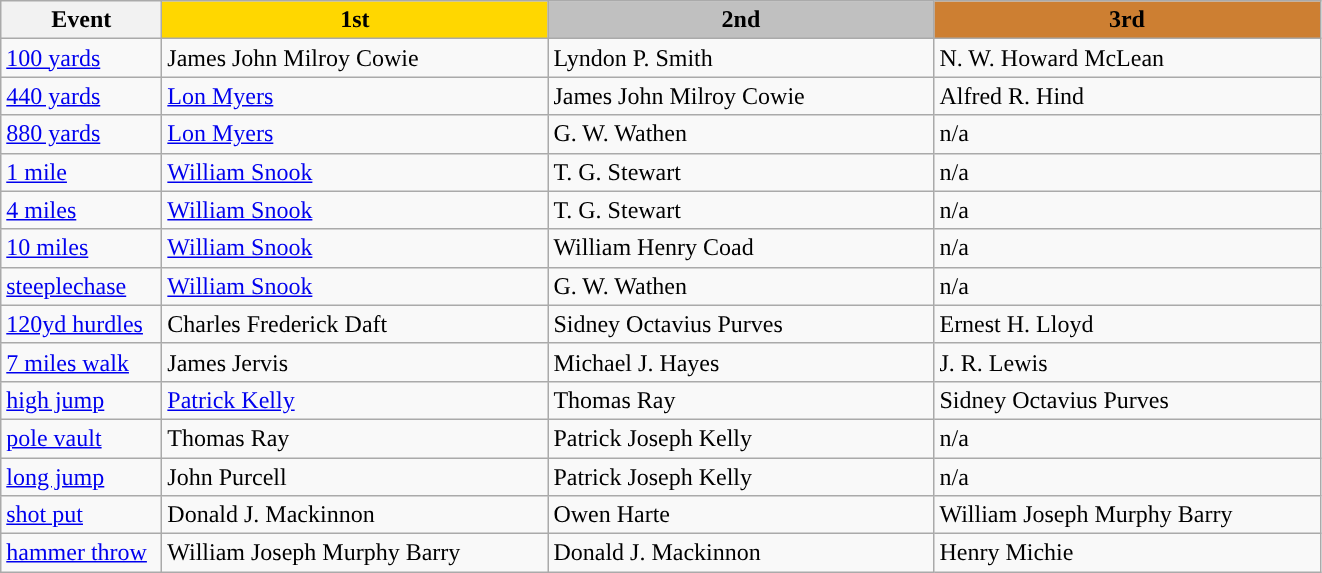<table class="wikitable" style="text-align:left">
<tr>
<th width=100>Event</th>
<th width="250" style="background:gold;">1st</th>
<th width="250" style="background:silver;">2nd</th>
<th width="250" style="background:#CD7F32;">3rd</th>
</tr>
<tr>
<td><a href='#'>100 yards</a></td>
<td> James John Milroy Cowie</td>
<td>Lyndon P. Smith</td>
<td>N. W. Howard McLean</td>
</tr>
<tr>
<td><a href='#'>440 yards</a></td>
<td> <a href='#'>Lon Myers</a></td>
<td> James John Milroy Cowie</td>
<td>Alfred R. Hind</td>
</tr>
<tr>
<td><a href='#'>880 yards</a></td>
<td> <a href='#'>Lon Myers</a></td>
<td>G. W. Wathen</td>
<td>n/a</td>
</tr>
<tr>
<td><a href='#'>1 mile</a></td>
<td><a href='#'>William Snook</a></td>
<td>T. G. Stewart</td>
<td>n/a</td>
</tr>
<tr>
<td><a href='#'>4 miles</a></td>
<td><a href='#'>William Snook</a></td>
<td>T. G. Stewart</td>
<td>n/a</td>
</tr>
<tr>
<td><a href='#'>10 miles</a></td>
<td><a href='#'>William Snook</a></td>
<td>William Henry Coad</td>
<td>n/a</td>
</tr>
<tr>
<td><a href='#'>steeplechase</a></td>
<td><a href='#'>William Snook</a></td>
<td>G. W. Wathen</td>
<td>n/a</td>
</tr>
<tr>
<td><a href='#'>120yd hurdles</a></td>
<td>Charles Frederick Daft</td>
<td>Sidney Octavius Purves</td>
<td>Ernest H. Lloyd</td>
</tr>
<tr>
<td><a href='#'>7 miles walk</a></td>
<td>James Jervis</td>
<td> Michael J. Hayes</td>
<td>J. R. Lewis</td>
</tr>
<tr>
<td><a href='#'>high jump</a></td>
<td> <a href='#'>Patrick Kelly</a></td>
<td>Thomas Ray</td>
<td>Sidney Octavius Purves</td>
</tr>
<tr>
<td><a href='#'>pole vault</a></td>
<td>Thomas Ray</td>
<td> Patrick Joseph Kelly</td>
<td>n/a</td>
</tr>
<tr>
<td><a href='#'>long jump</a></td>
<td> John Purcell</td>
<td> Patrick Joseph Kelly</td>
<td>n/a</td>
</tr>
<tr>
<td><a href='#'>shot put</a></td>
<td> Donald J. Mackinnon</td>
<td> Owen Harte</td>
<td> William Joseph Murphy Barry</td>
</tr>
<tr>
<td><a href='#'>hammer throw</a></td>
<td> William Joseph Murphy Barry</td>
<td> Donald J. Mackinnon</td>
<td> Henry Michie</td>
</tr>
</table>
